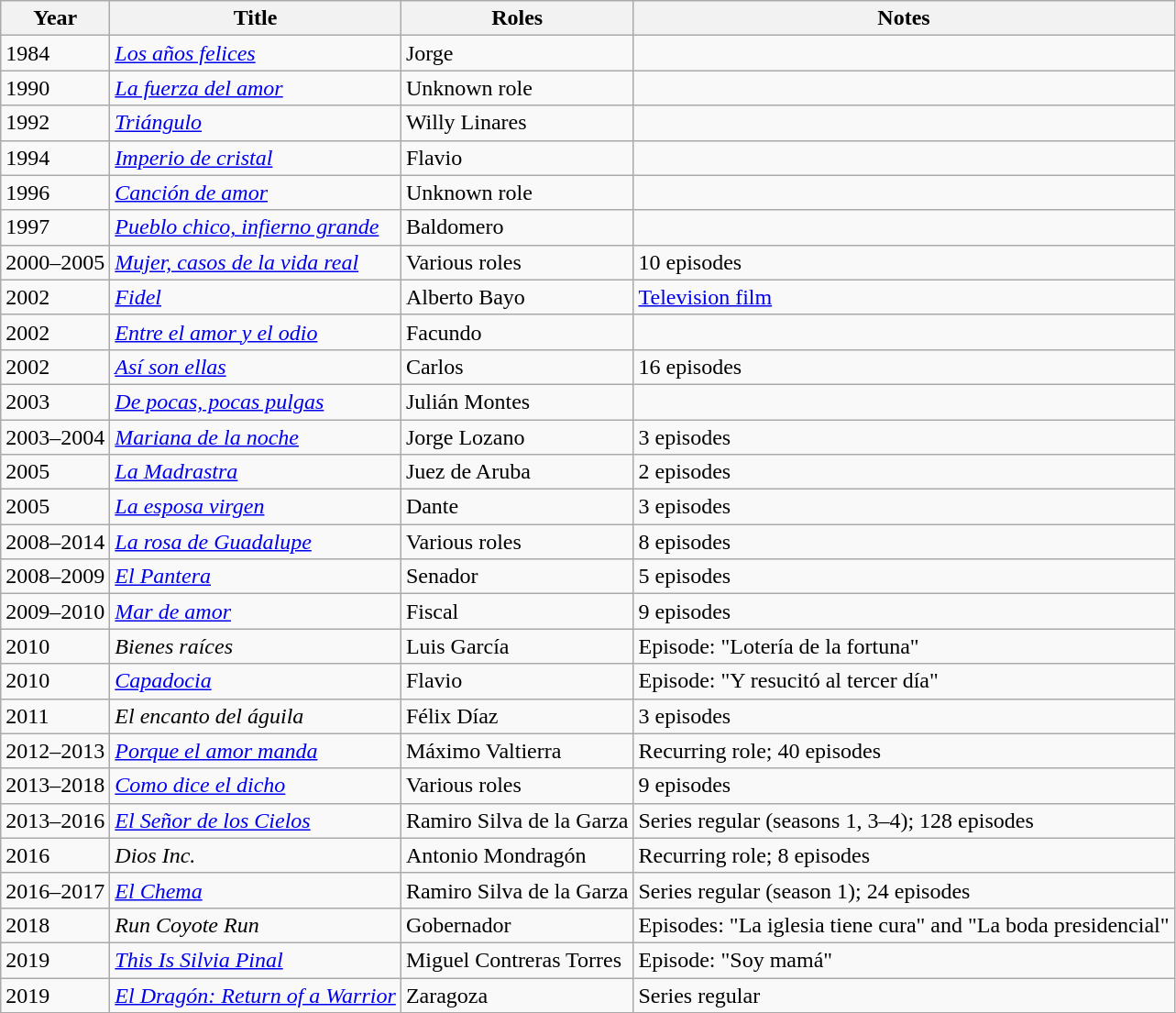<table class="wikitable sortable">
<tr>
<th>Year</th>
<th>Title</th>
<th>Roles</th>
<th>Notes</th>
</tr>
<tr>
<td>1984</td>
<td><em><a href='#'>Los años felices</a></em></td>
<td>Jorge</td>
<td></td>
</tr>
<tr>
<td>1990</td>
<td><em><a href='#'>La fuerza del amor</a></em></td>
<td>Unknown role</td>
<td></td>
</tr>
<tr>
<td>1992</td>
<td><em><a href='#'>Triángulo</a></em></td>
<td>Willy Linares</td>
<td></td>
</tr>
<tr>
<td>1994</td>
<td><em><a href='#'>Imperio de cristal</a></em></td>
<td>Flavio</td>
<td></td>
</tr>
<tr>
<td>1996</td>
<td><em><a href='#'>Canción de amor</a></em></td>
<td>Unknown role</td>
<td></td>
</tr>
<tr>
<td>1997</td>
<td><em><a href='#'>Pueblo chico, infierno grande</a></em></td>
<td>Baldomero</td>
<td></td>
</tr>
<tr>
<td>2000–2005</td>
<td><em><a href='#'>Mujer, casos de la vida real</a></em></td>
<td>Various roles</td>
<td>10 episodes</td>
</tr>
<tr>
<td>2002</td>
<td><em><a href='#'>Fidel</a></em></td>
<td>Alberto Bayo</td>
<td><a href='#'>Television film</a></td>
</tr>
<tr>
<td>2002</td>
<td><em><a href='#'>Entre el amor y el odio</a></em></td>
<td>Facundo</td>
<td></td>
</tr>
<tr>
<td>2002</td>
<td><em><a href='#'>Así son ellas</a></em></td>
<td>Carlos</td>
<td>16 episodes</td>
</tr>
<tr>
<td>2003</td>
<td><em><a href='#'>De pocas, pocas pulgas</a></em></td>
<td>Julián Montes</td>
<td></td>
</tr>
<tr>
<td>2003–2004</td>
<td><em><a href='#'>Mariana de la noche</a></em></td>
<td>Jorge Lozano</td>
<td>3 episodes</td>
</tr>
<tr>
<td>2005</td>
<td><em><a href='#'>La Madrastra</a></em></td>
<td>Juez de Aruba</td>
<td>2 episodes</td>
</tr>
<tr>
<td>2005</td>
<td><em><a href='#'>La esposa virgen</a></em></td>
<td>Dante</td>
<td>3 episodes</td>
</tr>
<tr>
<td>2008–2014</td>
<td><em><a href='#'>La rosa de Guadalupe</a></em></td>
<td>Various roles</td>
<td>8 episodes</td>
</tr>
<tr>
<td>2008–2009</td>
<td><em><a href='#'>El Pantera</a></em></td>
<td>Senador</td>
<td>5 episodes</td>
</tr>
<tr>
<td>2009–2010</td>
<td><em><a href='#'>Mar de amor</a></em></td>
<td>Fiscal</td>
<td>9 episodes</td>
</tr>
<tr>
<td>2010</td>
<td><em>Bienes raíces</em></td>
<td>Luis García</td>
<td>Episode: "Lotería de la fortuna"</td>
</tr>
<tr>
<td>2010</td>
<td><em><a href='#'>Capadocia</a></em></td>
<td>Flavio</td>
<td>Episode: "Y resucitó al tercer día"</td>
</tr>
<tr>
<td>2011</td>
<td><em>El encanto del águila</em></td>
<td>Félix Díaz</td>
<td>3 episodes</td>
</tr>
<tr>
<td>2012–2013</td>
<td><em><a href='#'>Porque el amor manda</a></em></td>
<td>Máximo Valtierra</td>
<td>Recurring role; 40 episodes</td>
</tr>
<tr>
<td>2013–2018</td>
<td><em><a href='#'>Como dice el dicho</a></em></td>
<td>Various roles</td>
<td>9 episodes</td>
</tr>
<tr>
<td>2013–2016</td>
<td><em><a href='#'>El Señor de los Cielos</a></em></td>
<td>Ramiro Silva de la Garza</td>
<td>Series regular (seasons 1, 3–4); 128 episodes</td>
</tr>
<tr>
<td>2016</td>
<td><em>Dios Inc.</em></td>
<td>Antonio Mondragón</td>
<td>Recurring role; 8 episodes</td>
</tr>
<tr>
<td>2016–2017</td>
<td><em><a href='#'>El Chema</a></em></td>
<td>Ramiro Silva de la Garza</td>
<td>Series regular (season 1); 24 episodes</td>
</tr>
<tr>
<td>2018</td>
<td><em>Run Coyote Run</em></td>
<td>Gobernador</td>
<td>Episodes: "La iglesia tiene cura" and "La boda presidencial"</td>
</tr>
<tr>
<td>2019</td>
<td><em><a href='#'>This Is Silvia Pinal</a></em></td>
<td>Miguel Contreras Torres</td>
<td>Episode: "Soy mamá"</td>
</tr>
<tr>
<td>2019</td>
<td><em><a href='#'>El Dragón: Return of a Warrior</a></em></td>
<td>Zaragoza</td>
<td>Series regular</td>
</tr>
<tr>
</tr>
</table>
